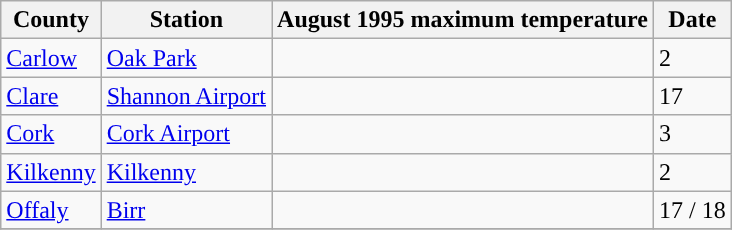<table class="wikitable sortable" style="margin:auto;">
<tr>
<th>County</th>
<th>Station</th>
<th>August 1995 maximum temperature</th>
<th>Date</th>
</tr>
<tr>
<td><a href='#'>Carlow</a></td>
<td><a href='#'>Oak Park</a></td>
<td></td>
<td>2</td>
</tr>
<tr>
<td><a href='#'>Clare</a></td>
<td><a href='#'>Shannon Airport</a></td>
<td></td>
<td>17</td>
</tr>
<tr>
<td><a href='#'>Cork</a></td>
<td><a href='#'>Cork Airport</a></td>
<td></td>
<td>3</td>
</tr>
<tr>
<td><a href='#'>Kilkenny</a></td>
<td><a href='#'>Kilkenny</a></td>
<td></td>
<td>2</td>
</tr>
<tr>
<td><a href='#'>Offaly</a></td>
<td><a href='#'>Birr</a></td>
<td></td>
<td>17 / 18</td>
</tr>
<tr>
</tr>
</table>
